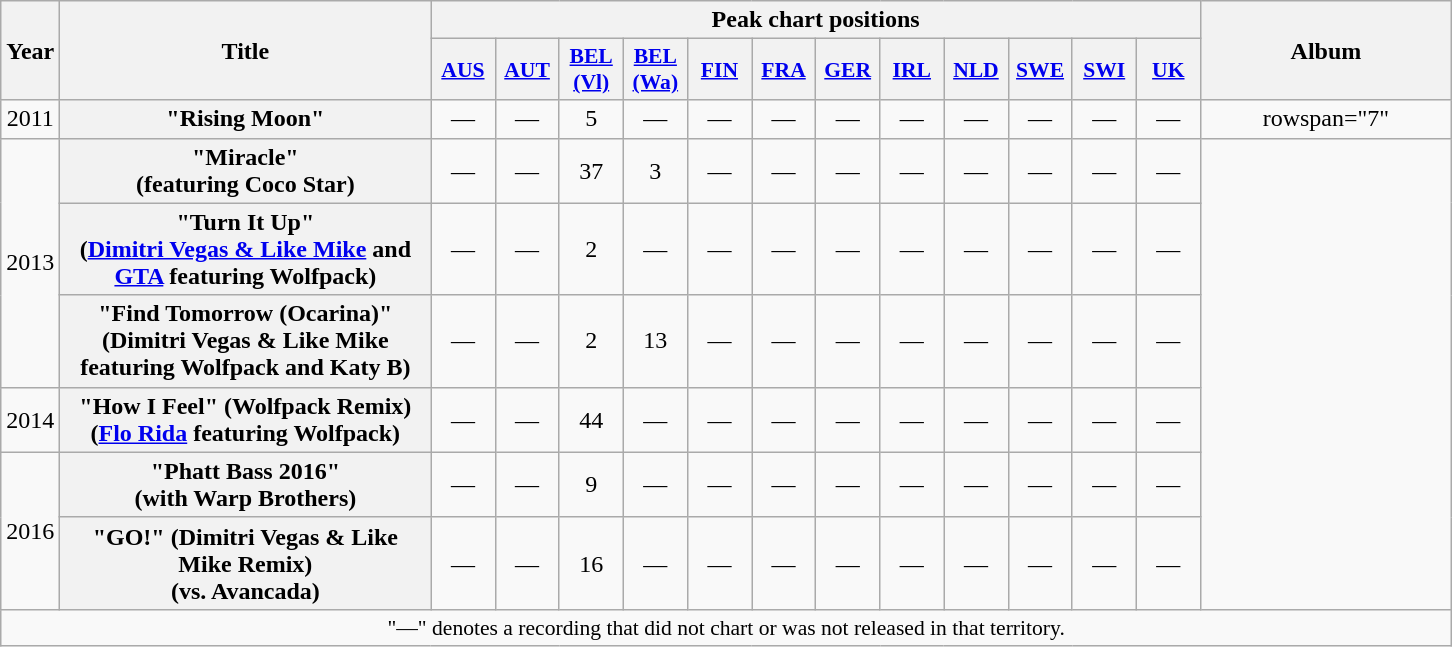<table class="wikitable plainrowheaders" style="text-align:center;">
<tr>
<th scope="col" rowspan="2" style="width:1em;">Year</th>
<th scope="col" rowspan="2" style="width:15em;">Title</th>
<th scope="col" colspan="12">Peak chart positions</th>
<th scope="col" rowspan="2" style="width:10em;">Album</th>
</tr>
<tr>
<th scope="col" style="width:2.5em;font-size:90%;"><a href='#'>AUS</a><br></th>
<th scope="col" style="width:2.5em;font-size:90%;"><a href='#'>AUT</a><br></th>
<th scope="col" style="width:2.5em;font-size:90%;"><a href='#'>BEL (Vl)</a><br></th>
<th scope="col" style="width:2.5em;font-size:90%;"><a href='#'>BEL (Wa)</a><br></th>
<th scope="col" style="width:2.5em;font-size:90%;"><a href='#'>FIN</a><br></th>
<th scope="col" style="width:2.5em;font-size:90%;"><a href='#'>FRA</a><br></th>
<th scope="col" style="width:2.5em;font-size:90%;"><a href='#'>GER</a><br></th>
<th scope="col" style="width:2.5em;font-size:90%;"><a href='#'>IRL</a><br></th>
<th scope="col" style="width:2.5em;font-size:90%;"><a href='#'>NLD</a><br></th>
<th scope="col" style="width:2.5em;font-size:90%;"><a href='#'>SWE</a><br></th>
<th scope="col" style="width:2.5em;font-size:90%;"><a href='#'>SWI</a><br></th>
<th scope="col" style="width:2.5em;font-size:90%;"><a href='#'>UK</a><br></th>
</tr>
<tr>
<td rowspan="1">2011</td>
<th scope="row">"Rising Moon"</th>
<td>—</td>
<td>—</td>
<td>5</td>
<td>—</td>
<td>—</td>
<td>—</td>
<td>—</td>
<td>—</td>
<td>—</td>
<td>—</td>
<td>—</td>
<td>—</td>
<td>rowspan="7" </td>
</tr>
<tr>
<td rowspan="3">2013</td>
<th scope="row">"Miracle" <br><span>(featuring Coco Star)</span></th>
<td>—</td>
<td>—</td>
<td>37</td>
<td>3</td>
<td>—</td>
<td>—</td>
<td>—</td>
<td>—</td>
<td>—</td>
<td>—</td>
<td>—</td>
<td>—</td>
</tr>
<tr>
<th scope="row">"Turn It Up" <br><span>(<a href='#'>Dimitri Vegas & Like Mike</a> and <a href='#'>GTA</a> featuring Wolfpack)</span></th>
<td>—</td>
<td>—</td>
<td>2</td>
<td>—</td>
<td>—</td>
<td>—</td>
<td>—</td>
<td>—</td>
<td>—</td>
<td>—</td>
<td>—</td>
<td>—</td>
</tr>
<tr>
<th scope="row">"Find Tomorrow (Ocarina)"<br><span>(Dimitri Vegas & Like Mike featuring Wolfpack and Katy B)</span></th>
<td>—</td>
<td>—</td>
<td>2</td>
<td>13</td>
<td>—</td>
<td>—</td>
<td>—</td>
<td>—</td>
<td>—</td>
<td>—</td>
<td>—</td>
<td>—</td>
</tr>
<tr>
<td rowspan="1">2014</td>
<th scope="row">"How I Feel" (Wolfpack Remix) <br><span>(<a href='#'>Flo Rida</a> featuring Wolfpack)</span></th>
<td>—</td>
<td>—</td>
<td>44</td>
<td>—</td>
<td>—</td>
<td>—</td>
<td>—</td>
<td>—</td>
<td>—</td>
<td>—</td>
<td>—</td>
<td>—</td>
</tr>
<tr>
<td rowspan="2">2016</td>
<th scope="row">"Phatt Bass 2016" <br><span>(with Warp Brothers)</span></th>
<td>—</td>
<td>—</td>
<td>9</td>
<td>—</td>
<td>—</td>
<td>—</td>
<td>—</td>
<td>—</td>
<td>—</td>
<td>—</td>
<td>—</td>
<td>—</td>
</tr>
<tr>
<th scope="row">"GO!" (Dimitri Vegas & Like Mike Remix) <br><span>(vs. Avancada)</span></th>
<td>—</td>
<td>—</td>
<td>16</td>
<td>—</td>
<td>—</td>
<td>—</td>
<td>—</td>
<td>—</td>
<td>—</td>
<td>—</td>
<td>—</td>
<td>—</td>
</tr>
<tr>
<td colspan="16" style="font-size:90%">"—" denotes a recording that did not chart or was not released in that territory.</td>
</tr>
</table>
